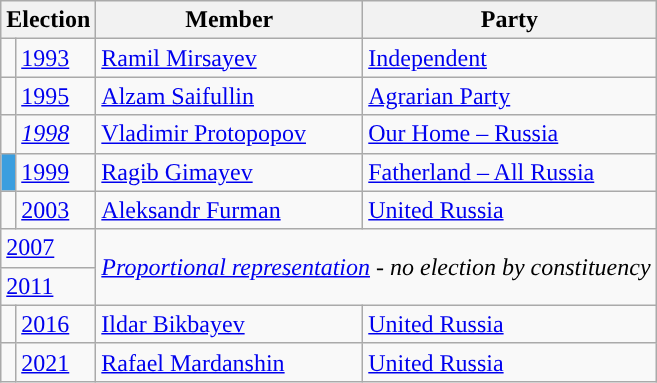<table class="wikitable">
<tr>
<th colspan="2">Election</th>
<th>Member</th>
<th>Party</th>
</tr>
<tr>
<td style="background-color:"></td>
<td><a href='#'>1993</a></td>
<td><a href='#'>Ramil Mirsayev</a></td>
<td><a href='#'>Independent</a></td>
</tr>
<tr>
<td style="background-color:"></td>
<td><a href='#'>1995</a></td>
<td><a href='#'>Alzam Saifullin</a></td>
<td><a href='#'>Agrarian Party</a></td>
</tr>
<tr>
<td style="background-color:"></td>
<td><em><a href='#'>1998</a></em></td>
<td><a href='#'>Vladimir Protopopov</a></td>
<td><a href='#'>Our Home – Russia</a></td>
</tr>
<tr>
<td style="background-color:#3B9EDF"></td>
<td><a href='#'>1999</a></td>
<td><a href='#'>Ragib Gimayev</a></td>
<td><a href='#'>Fatherland – All Russia</a></td>
</tr>
<tr>
<td style="background-color:"></td>
<td><a href='#'>2003</a></td>
<td><a href='#'>Aleksandr Furman</a></td>
<td><a href='#'>United Russia</a></td>
</tr>
<tr>
<td colspan=2><a href='#'>2007</a></td>
<td colspan=2 rowspan=2><em><a href='#'>Proportional representation</a> - no election by constituency</em></td>
</tr>
<tr>
<td colspan=2><a href='#'>2011</a></td>
</tr>
<tr>
<td style="background-color: "></td>
<td><a href='#'>2016</a></td>
<td><a href='#'>Ildar Bikbayev</a></td>
<td><a href='#'>United Russia</a></td>
</tr>
<tr>
<td style="background-color: "></td>
<td><a href='#'>2021</a></td>
<td><a href='#'>Rafael Mardanshin</a></td>
<td><a href='#'>United Russia</a></td>
</tr>
</table>
